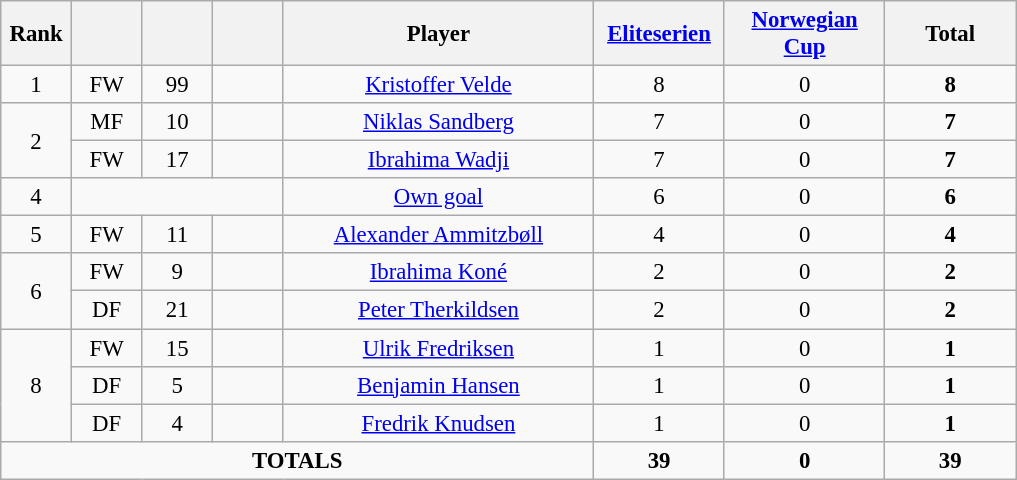<table class="wikitable" style="font-size: 95%; text-align: center;">
<tr>
<th width=40>Rank</th>
<th width=40></th>
<th width=40></th>
<th width=40></th>
<th width=200>Player</th>
<th width=80><a href='#'>Eliteserien</a></th>
<th width=100><a href='#'>Norwegian Cup</a></th>
<th width=80><strong>Total</strong></th>
</tr>
<tr>
<td>1</td>
<td>FW</td>
<td>99</td>
<td></td>
<td><a href='#'>Kristoffer Velde</a></td>
<td>8</td>
<td>0</td>
<td><strong>8</strong></td>
</tr>
<tr>
<td rowspan="2">2</td>
<td>MF</td>
<td>10</td>
<td></td>
<td><a href='#'>Niklas Sandberg</a></td>
<td>7</td>
<td>0</td>
<td><strong>7</strong></td>
</tr>
<tr>
<td>FW</td>
<td>17</td>
<td></td>
<td><a href='#'>Ibrahima Wadji</a></td>
<td>7</td>
<td>0</td>
<td><strong>7</strong></td>
</tr>
<tr>
<td>4</td>
<td colspan="3"></td>
<td><a href='#'>Own goal</a></td>
<td>6</td>
<td>0</td>
<td><strong>6</strong></td>
</tr>
<tr>
<td>5</td>
<td>FW</td>
<td>11</td>
<td></td>
<td><a href='#'>Alexander Ammitzbøll</a></td>
<td>4</td>
<td>0</td>
<td><strong>4</strong></td>
</tr>
<tr>
<td rowspan="2">6</td>
<td>FW</td>
<td>9</td>
<td></td>
<td><a href='#'>Ibrahima Koné</a></td>
<td>2</td>
<td>0</td>
<td><strong>2</strong></td>
</tr>
<tr>
<td>DF</td>
<td>21</td>
<td></td>
<td><a href='#'>Peter Therkildsen</a></td>
<td>2</td>
<td>0</td>
<td><strong>2</strong></td>
</tr>
<tr>
<td rowspan="3">8</td>
<td>FW</td>
<td>15</td>
<td></td>
<td><a href='#'>Ulrik Fredriksen</a></td>
<td>1</td>
<td>0</td>
<td><strong>1</strong></td>
</tr>
<tr>
<td>DF</td>
<td>5</td>
<td></td>
<td><a href='#'>Benjamin Hansen</a></td>
<td>1</td>
<td>0</td>
<td><strong>1</strong></td>
</tr>
<tr>
<td>DF</td>
<td>4</td>
<td></td>
<td><a href='#'>Fredrik Knudsen</a></td>
<td>1</td>
<td>0</td>
<td><strong>1</strong></td>
</tr>
<tr>
<td colspan="5"><strong>TOTALS</strong></td>
<td><strong>39</strong></td>
<td><strong>0</strong></td>
<td><strong>39</strong></td>
</tr>
</table>
